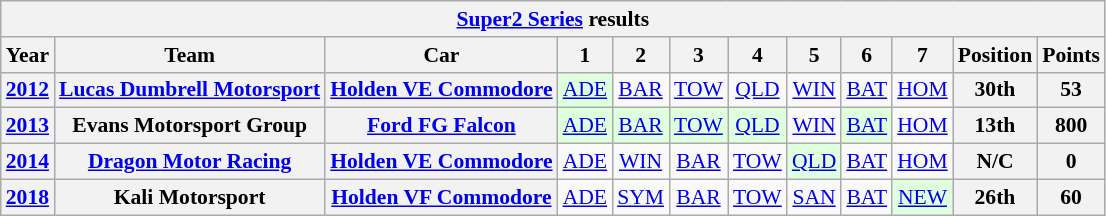<table class="wikitable" style="text-align:center; font-size:90%">
<tr>
<th colspan=45><a href='#'>Super2 Series</a> results</th>
</tr>
<tr>
<th>Year</th>
<th>Team</th>
<th>Car</th>
<th>1</th>
<th>2</th>
<th>3</th>
<th>4</th>
<th>5</th>
<th>6</th>
<th>7</th>
<th>Position</th>
<th>Points</th>
</tr>
<tr>
<th><a href='#'>2012</a></th>
<th><a href='#'>Lucas Dumbrell Motorsport</a></th>
<th><a href='#'>Holden VE Commodore</a></th>
<td style="background: #dfffdf"><a href='#'>ADE</a><br></td>
<td><a href='#'>BAR</a></td>
<td><a href='#'>TOW</a></td>
<td><a href='#'>QLD</a></td>
<td><a href='#'>WIN</a></td>
<td><a href='#'>BAT</a></td>
<td><a href='#'>HOM</a></td>
<th>30th</th>
<th>53</th>
</tr>
<tr>
<th><a href='#'>2013</a></th>
<th>Evans Motorsport Group</th>
<th><a href='#'>Ford FG Falcon</a></th>
<td style="background: #dfffdf"><a href='#'>ADE</a><br></td>
<td style="background: #dfffdf"><a href='#'>BAR</a><br></td>
<td style="background: #dfffdf"><a href='#'>TOW</a><br></td>
<td style="background: #dfffdf"><a href='#'>QLD</a><br></td>
<td><a href='#'>WIN</a></td>
<td style="background: #dfffdf"><a href='#'>BAT</a><br></td>
<td><a href='#'>HOM</a></td>
<th>13th</th>
<th>800</th>
</tr>
<tr>
<th><a href='#'>2014</a></th>
<th><a href='#'>Dragon Motor Racing</a></th>
<th><a href='#'>Holden VE Commodore</a></th>
<td><a href='#'>ADE</a></td>
<td><a href='#'>WIN</a></td>
<td><a href='#'>BAR</a></td>
<td><a href='#'>TOW</a></td>
<td style="background:#dfffdf"><a href='#'>QLD</a><br></td>
<td><a href='#'>BAT</a></td>
<td><a href='#'>HOM</a></td>
<th>N/C</th>
<th>0</th>
</tr>
<tr>
<th><a href='#'>2018</a></th>
<th>Kali Motorsport</th>
<th><a href='#'>Holden VF Commodore</a></th>
<td><a href='#'>ADE</a></td>
<td><a href='#'>SYM</a></td>
<td><a href='#'>BAR</a></td>
<td><a href='#'>TOW</a></td>
<td><a href='#'>SAN</a></td>
<td><a href='#'>BAT</a></td>
<td style="background: #dfffdf"><a href='#'>NEW</a><br></td>
<th>26th</th>
<th>60</th>
</tr>
</table>
